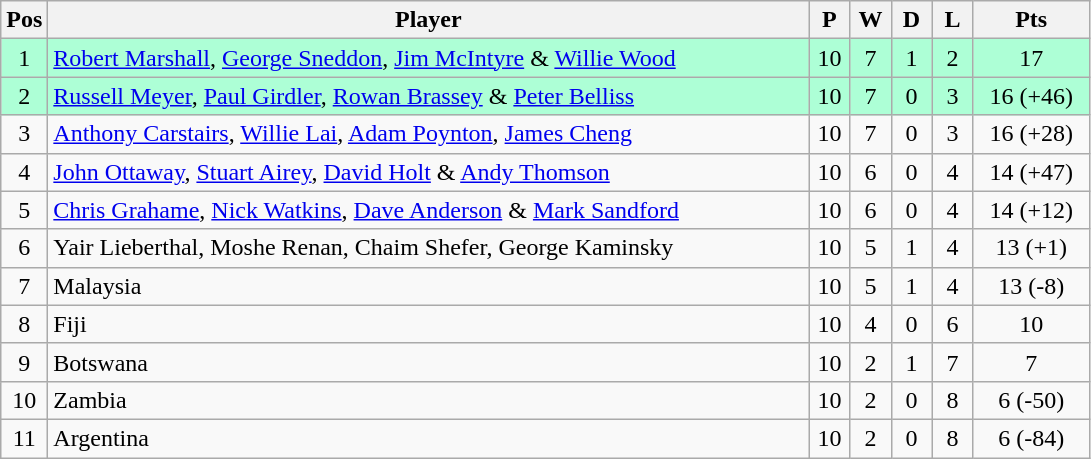<table class="wikitable" style="font-size: 100%">
<tr>
<th width=20>Pos</th>
<th width=500>Player</th>
<th width=20>P</th>
<th width=20>W</th>
<th width=20>D</th>
<th width=20>L</th>
<th width=70>Pts</th>
</tr>
<tr align=center style="background: #ADFFD6;">
<td>1</td>
<td align="left"> <a href='#'>Robert Marshall</a>, <a href='#'>George Sneddon</a>, <a href='#'>Jim McIntyre</a> & <a href='#'>Willie Wood</a></td>
<td>10</td>
<td>7</td>
<td>1</td>
<td>2</td>
<td>17</td>
</tr>
<tr align=center style="background: #ADFFD6;">
<td>2</td>
<td align="left"> <a href='#'>Russell Meyer</a>, <a href='#'>Paul Girdler</a>, <a href='#'>Rowan Brassey</a> & <a href='#'>Peter Belliss</a></td>
<td>10</td>
<td>7</td>
<td>0</td>
<td>3</td>
<td>16 (+46)</td>
</tr>
<tr align=center>
<td>3</td>
<td align="left"> <a href='#'>Anthony Carstairs</a>, <a href='#'>Willie Lai</a>, <a href='#'>Adam Poynton</a>, <a href='#'>James Cheng</a></td>
<td>10</td>
<td>7</td>
<td>0</td>
<td>3</td>
<td>16 (+28)</td>
</tr>
<tr align=center>
<td>4</td>
<td align="left"> <a href='#'>John Ottaway</a>, <a href='#'>Stuart Airey</a>, <a href='#'>David Holt</a> & <a href='#'>Andy Thomson</a></td>
<td>10</td>
<td>6</td>
<td>0</td>
<td>4</td>
<td>14 (+47)</td>
</tr>
<tr align=center>
<td>5</td>
<td align="left"> <a href='#'>Chris Grahame</a>, <a href='#'>Nick Watkins</a>, <a href='#'>Dave Anderson</a> & <a href='#'>Mark Sandford</a></td>
<td>10</td>
<td>6</td>
<td>0</td>
<td>4</td>
<td>14 (+12)</td>
</tr>
<tr align=center>
<td>6</td>
<td align="left"> Yair Lieberthal, Moshe Renan, Chaim Shefer, George Kaminsky</td>
<td>10</td>
<td>5</td>
<td>1</td>
<td>4</td>
<td>13 (+1)</td>
</tr>
<tr align=center>
<td>7</td>
<td align="left"> Malaysia</td>
<td>10</td>
<td>5</td>
<td>1</td>
<td>4</td>
<td>13 (-8)</td>
</tr>
<tr align=center>
<td>8</td>
<td align="left"> Fiji</td>
<td>10</td>
<td>4</td>
<td>0</td>
<td>6</td>
<td>10</td>
</tr>
<tr align=center>
<td>9</td>
<td align="left"> Botswana</td>
<td>10</td>
<td>2</td>
<td>1</td>
<td>7</td>
<td>7</td>
</tr>
<tr align=center>
<td>10</td>
<td align="left"> Zambia</td>
<td>10</td>
<td>2</td>
<td>0</td>
<td>8</td>
<td>6 (-50)</td>
</tr>
<tr align=center>
<td>11</td>
<td align="left"> Argentina</td>
<td>10</td>
<td>2</td>
<td>0</td>
<td>8</td>
<td>6 (-84)</td>
</tr>
</table>
